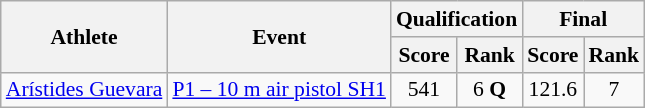<table class=wikitable style="font-size:90%">
<tr>
<th rowspan="2">Athlete</th>
<th rowspan="2">Event</th>
<th colspan="2">Qualification</th>
<th colspan="2">Final</th>
</tr>
<tr>
<th>Score</th>
<th>Rank</th>
<th>Score</th>
<th>Rank</th>
</tr>
<tr align=center>
<td align=left><a href='#'>Arístides Guevara</a></td>
<td align=left><a href='#'>P1 – 10 m air pistol SH1</a></td>
<td>541</td>
<td>6 <strong>Q</strong></td>
<td>121.6</td>
<td>7</td>
</tr>
</table>
